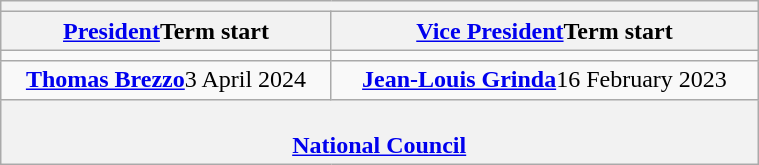<table class="wikitable" width="40%" style="text-align: center">
<tr>
<th colspan="2"></th>
</tr>
<tr>
<th><a href='#'>President</a>Term start</th>
<th><a href='#'>Vice President</a>Term start</th>
</tr>
<tr>
<td></td>
<td></td>
</tr>
<tr>
<td><strong><a href='#'>Thomas Brezzo</a></strong>3 April 2024</td>
<td><strong><a href='#'>Jean-Louis Grinda</a></strong>16 February 2023</td>
</tr>
<tr>
<th colspan="2"><br><a href='#'>National Council</a></th>
</tr>
</table>
